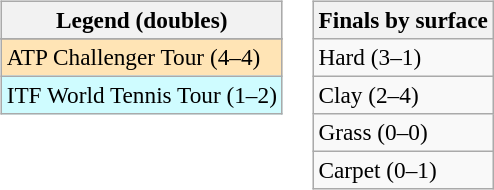<table>
<tr valign=top>
<td><br><table class=wikitable style=font-size:97%>
<tr>
<th>Legend (doubles)</th>
</tr>
<tr bgcolor=e5d1cb>
</tr>
<tr bgcolor=moccasin>
<td>ATP Challenger Tour (4–4)</td>
</tr>
<tr bgcolor=cffcff>
<td>ITF World Tennis Tour (1–2)</td>
</tr>
</table>
</td>
<td><br><table class=wikitable style=font-size:97%>
<tr>
<th>Finals by surface</th>
</tr>
<tr>
<td>Hard (3–1)</td>
</tr>
<tr>
<td>Clay (2–4)</td>
</tr>
<tr>
<td>Grass (0–0)</td>
</tr>
<tr>
<td>Carpet (0–1)</td>
</tr>
</table>
</td>
</tr>
</table>
